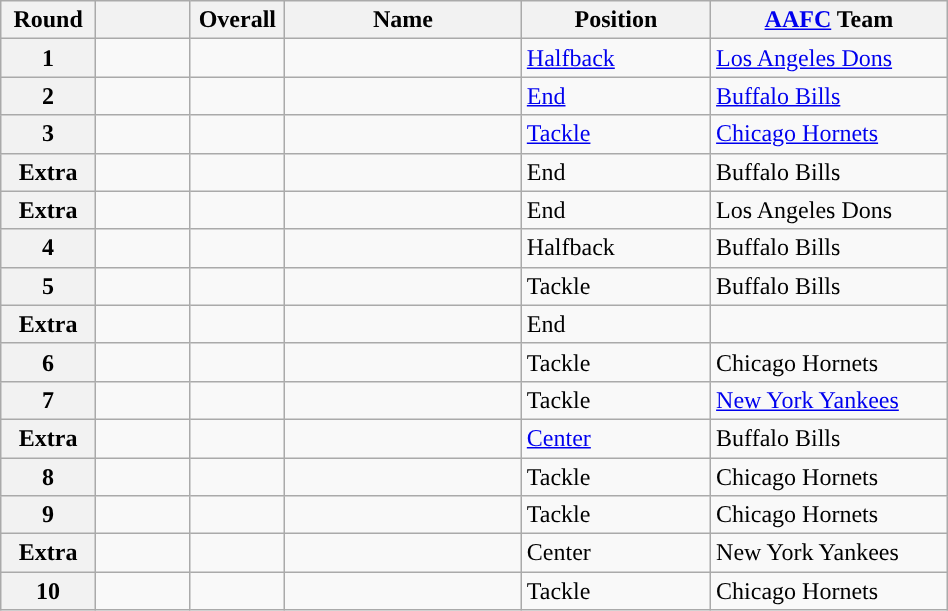<table class="wikitable sortable" style="width: 50%;">
<tr>
<th scope="col" style="width: 10%;">Round</th>
<th scope="col" style="width: 10%;"></th>
<th scope="col" style="width: 10%;">Overall</th>
<th scope="col" style="width: 25%;">Name</th>
<th scope="col" style="width: 20%;">Position</th>
<th scope="col" style="width: 25%;"><a href='#'>AAFC</a> Team</th>
</tr>
<tr>
<th scope="row">1</th>
<td></td>
<td></td>
<td></td>
<td><a href='#'>Halfback</a></td>
<td><a href='#'>Los Angeles Dons</a></td>
</tr>
<tr>
<th scope="row">2</th>
<td></td>
<td></td>
<td></td>
<td><a href='#'>End</a></td>
<td><a href='#'>Buffalo Bills</a></td>
</tr>
<tr>
<th scope="row">3</th>
<td></td>
<td></td>
<td></td>
<td><a href='#'>Tackle</a></td>
<td><a href='#'>Chicago Hornets</a></td>
</tr>
<tr>
<th scope="row">Extra</th>
<td></td>
<td></td>
<td></td>
<td>End</td>
<td>Buffalo Bills</td>
</tr>
<tr>
<th scope="row">Extra</th>
<td></td>
<td></td>
<td></td>
<td>End</td>
<td>Los Angeles Dons</td>
</tr>
<tr>
<th scope="row">4</th>
<td></td>
<td></td>
<td></td>
<td>Halfback</td>
<td>Buffalo Bills</td>
</tr>
<tr>
<th scope="row">5</th>
<td></td>
<td></td>
<td></td>
<td>Tackle</td>
<td>Buffalo Bills</td>
</tr>
<tr>
<th scope="row">Extra</th>
<td></td>
<td></td>
<td></td>
<td>End</td>
<td></td>
</tr>
<tr>
<th scope="row">6</th>
<td></td>
<td></td>
<td></td>
<td>Tackle</td>
<td>Chicago Hornets</td>
</tr>
<tr>
<th scope="row">7</th>
<td></td>
<td></td>
<td></td>
<td>Tackle</td>
<td><a href='#'>New York Yankees</a></td>
</tr>
<tr>
<th scope="row">Extra</th>
<td></td>
<td></td>
<td></td>
<td><a href='#'>Center</a></td>
<td>Buffalo Bills</td>
</tr>
<tr>
<th scope="row">8</th>
<td></td>
<td></td>
<td></td>
<td>Tackle</td>
<td>Chicago Hornets</td>
</tr>
<tr>
<th scope="row">9</th>
<td></td>
<td></td>
<td></td>
<td>Tackle</td>
<td>Chicago Hornets</td>
</tr>
<tr>
<th scope="row">Extra</th>
<td></td>
<td></td>
<td></td>
<td>Center</td>
<td>New York Yankees</td>
</tr>
<tr>
<th scope="row">10</th>
<td></td>
<td></td>
<td></td>
<td>Tackle</td>
<td>Chicago Hornets</td>
</tr>
</table>
